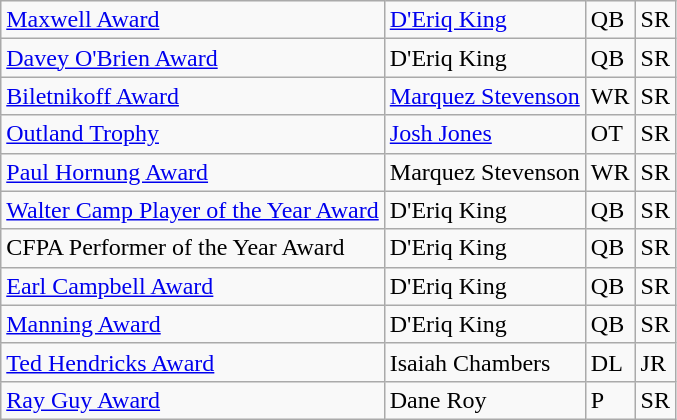<table class="wikitable">
<tr>
<td><a href='#'>Maxwell Award</a></td>
<td><a href='#'>D'Eriq King</a></td>
<td>QB</td>
<td>SR</td>
</tr>
<tr>
<td><a href='#'>Davey O'Brien Award</a></td>
<td>D'Eriq King</td>
<td>QB</td>
<td>SR</td>
</tr>
<tr>
<td><a href='#'>Biletnikoff Award</a></td>
<td><a href='#'>Marquez Stevenson</a></td>
<td>WR</td>
<td>SR</td>
</tr>
<tr>
<td><a href='#'>Outland Trophy</a></td>
<td><a href='#'>Josh Jones</a></td>
<td>OT</td>
<td>SR</td>
</tr>
<tr>
<td><a href='#'>Paul Hornung Award</a></td>
<td>Marquez Stevenson</td>
<td>WR</td>
<td>SR</td>
</tr>
<tr>
<td><a href='#'>Walter Camp Player of the Year Award</a></td>
<td>D'Eriq King</td>
<td>QB</td>
<td>SR</td>
</tr>
<tr>
<td>CFPA Performer of the Year Award</td>
<td>D'Eriq King</td>
<td>QB</td>
<td>SR</td>
</tr>
<tr>
<td><a href='#'>Earl Campbell Award</a></td>
<td>D'Eriq King</td>
<td>QB</td>
<td>SR</td>
</tr>
<tr>
<td><a href='#'>Manning Award</a></td>
<td>D'Eriq King</td>
<td>QB</td>
<td>SR</td>
</tr>
<tr>
<td><a href='#'>Ted Hendricks Award</a></td>
<td>Isaiah Chambers</td>
<td>DL</td>
<td>JR</td>
</tr>
<tr>
<td><a href='#'>Ray Guy Award</a></td>
<td>Dane Roy</td>
<td>P</td>
<td>SR</td>
</tr>
</table>
